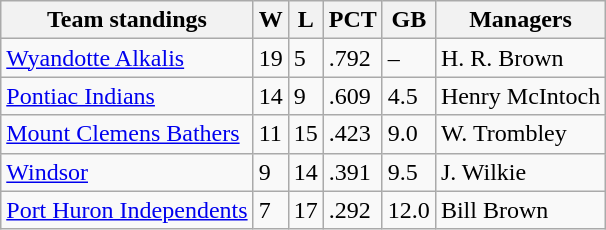<table class="wikitable">
<tr>
<th>Team standings</th>
<th>W</th>
<th>L</th>
<th>PCT</th>
<th>GB</th>
<th>Managers</th>
</tr>
<tr>
<td><a href='#'>Wyandotte Alkalis</a></td>
<td>19</td>
<td>5</td>
<td>.792</td>
<td>–</td>
<td>H. R. Brown</td>
</tr>
<tr>
<td><a href='#'>Pontiac Indians</a></td>
<td>14</td>
<td>9</td>
<td>.609</td>
<td>4.5</td>
<td>Henry McIntoch</td>
</tr>
<tr>
<td><a href='#'>Mount Clemens Bathers</a></td>
<td>11</td>
<td>15</td>
<td>.423</td>
<td>9.0</td>
<td>W. Trombley</td>
</tr>
<tr>
<td><a href='#'>Windsor</a></td>
<td>9</td>
<td>14</td>
<td>.391</td>
<td>9.5</td>
<td>J. Wilkie</td>
</tr>
<tr>
<td><a href='#'>Port Huron Independents</a></td>
<td>7</td>
<td>17</td>
<td>.292</td>
<td>12.0</td>
<td>Bill Brown</td>
</tr>
</table>
